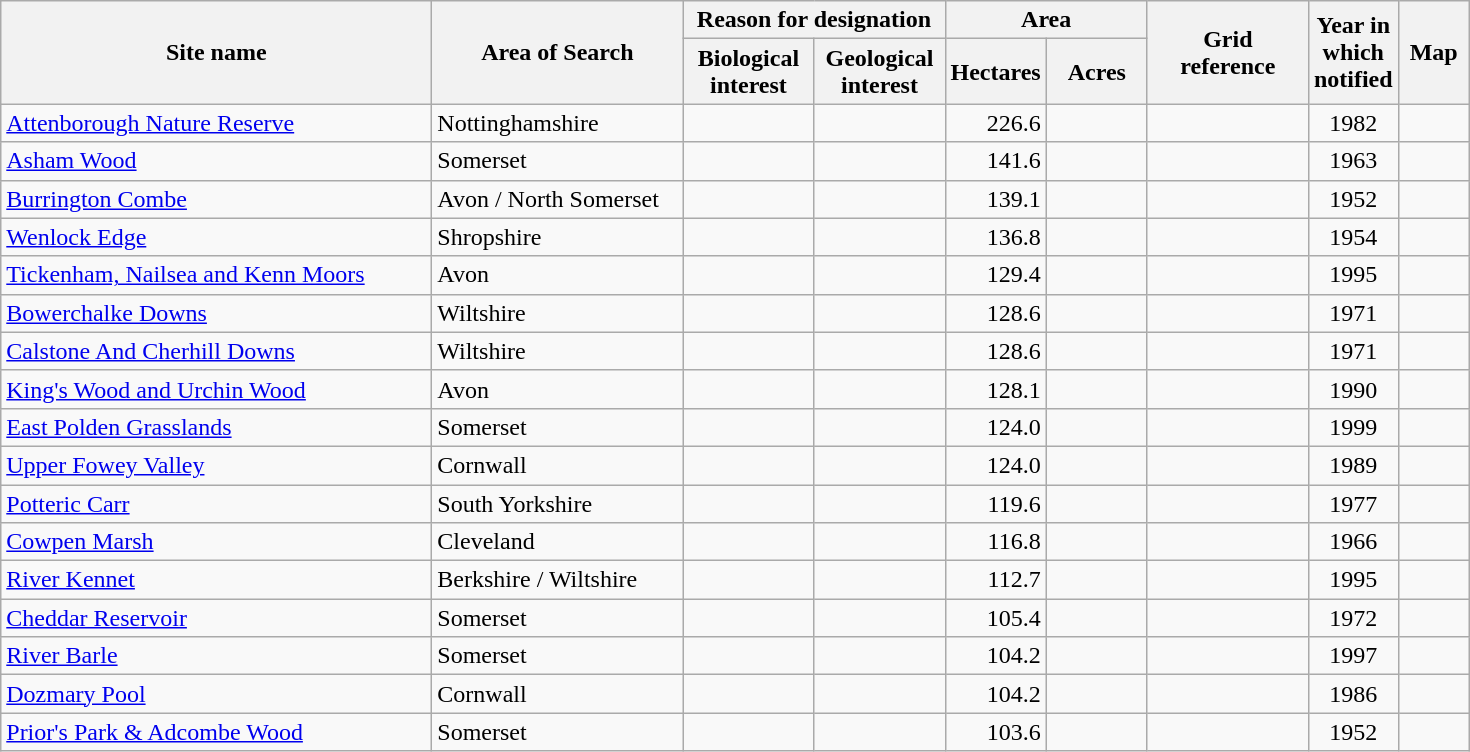<table class="wikitable">
<tr>
<th width="280" rowspan="2">Site name</th>
<th width="160" rowspan="2">Area of Search</th>
<th width="160" colspan="2">Reason for designation</th>
<th width="120" colspan="2">Area</th>
<th width="100" rowspan="2">Grid reference</th>
<th width="50" rowspan="2">Year in which notified</th>
<th width="40" rowspan="2">Map</th>
</tr>
<tr>
<th width="80">Biological interest</th>
<th width="80">Geological interest</th>
<th width="60">Hectares</th>
<th width="60">Acres</th>
</tr>
<tr>
<td><a href='#'>Attenborough Nature Reserve</a></td>
<td>Nottinghamshire</td>
<td align="center"></td>
<td></td>
<td align="right">226.6</td>
<td align="right"></td>
<td align="center"></td>
<td align="center">1982</td>
<td align="center"></td>
</tr>
<tr>
<td><a href='#'>Asham Wood</a></td>
<td>Somerset</td>
<td align="center"></td>
<td></td>
<td align="right">141.6</td>
<td align="right"></td>
<td align="center"></td>
<td align="center">1963</td>
<td align="center"></td>
</tr>
<tr>
<td><a href='#'>Burrington Combe</a></td>
<td>Avon / North Somerset</td>
<td align="center"></td>
<td align="center"></td>
<td align="right">139.1</td>
<td align="right"></td>
<td align="center"></td>
<td align="center">1952</td>
<td align="center"></td>
</tr>
<tr>
<td><a href='#'>Wenlock Edge</a></td>
<td>Shropshire</td>
<td align="center"></td>
<td align="center"></td>
<td align="right">136.8</td>
<td align="right"></td>
<td align="center"></td>
<td align="center">1954</td>
<td align="center"></td>
</tr>
<tr>
<td><a href='#'>Tickenham, Nailsea and Kenn Moors</a></td>
<td>Avon</td>
<td align="center"></td>
<td></td>
<td align="right">129.4</td>
<td align="right"></td>
<td align="center"></td>
<td align="center">1995</td>
<td align="center"></td>
</tr>
<tr>
<td><a href='#'>Bowerchalke Downs</a></td>
<td>Wiltshire</td>
<td align="center"></td>
<td></td>
<td align="right">128.6</td>
<td align="right"></td>
<td align="center"></td>
<td align="center">1971</td>
<td align="center"></td>
</tr>
<tr>
<td><a href='#'>Calstone And Cherhill Downs</a></td>
<td>Wiltshire</td>
<td align="center"></td>
<td></td>
<td align="right">128.6</td>
<td align="right"></td>
<td align="center"></td>
<td align="center">1971</td>
<td align="center"></td>
</tr>
<tr>
<td><a href='#'>King's Wood and Urchin Wood</a></td>
<td>Avon</td>
<td align="center"></td>
<td></td>
<td align="right">128.1</td>
<td align="right"></td>
<td align="center"></td>
<td align="center">1990</td>
<td align="center"></td>
</tr>
<tr>
<td><a href='#'>East Polden Grasslands</a></td>
<td>Somerset</td>
<td align="center"></td>
<td></td>
<td align="right">124.0</td>
<td align="right"></td>
<td align="center"></td>
<td align="center">1999</td>
<td align="center"></td>
</tr>
<tr>
<td><a href='#'>Upper Fowey Valley</a></td>
<td>Cornwall</td>
<td align="center"></td>
<td></td>
<td align="right">124.0</td>
<td align="right"></td>
<td align="center"></td>
<td align="center">1989</td>
<td align="center"></td>
</tr>
<tr>
<td><a href='#'>Potteric Carr</a></td>
<td>South Yorkshire</td>
<td align="center"></td>
<td></td>
<td align="right">119.6</td>
<td align="right"></td>
<td align="center"></td>
<td align="center">1977</td>
<td align="center"></td>
</tr>
<tr>
<td><a href='#'>Cowpen Marsh</a></td>
<td>Cleveland</td>
<td align="center"></td>
<td></td>
<td align="right">116.8</td>
<td align="right"></td>
<td align="center"></td>
<td align="center">1966</td>
<td align="center"></td>
</tr>
<tr>
<td><a href='#'>River Kennet</a></td>
<td>Berkshire / Wiltshire</td>
<td align="center"></td>
<td></td>
<td align="right">112.7</td>
<td align="right"></td>
<td align="center"></td>
<td align="center">1995</td>
<td align="center"></td>
</tr>
<tr>
<td><a href='#'>Cheddar Reservoir</a></td>
<td>Somerset</td>
<td align="center"></td>
<td></td>
<td align="right">105.4</td>
<td align="right"></td>
<td align="center"></td>
<td align="center">1972</td>
<td align="center"></td>
</tr>
<tr>
<td><a href='#'>River Barle</a></td>
<td>Somerset</td>
<td align="center"></td>
<td></td>
<td align="right">104.2</td>
<td align="right"></td>
<td align="center"></td>
<td align="center">1997</td>
<td align="center"></td>
</tr>
<tr>
<td><a href='#'>Dozmary Pool</a></td>
<td>Cornwall</td>
<td align="center"></td>
<td align="center"></td>
<td align="right">104.2</td>
<td align="right"></td>
<td align="center"></td>
<td align="center">1986</td>
<td align="center"></td>
</tr>
<tr>
<td><a href='#'>Prior's Park & Adcombe Wood</a></td>
<td>Somerset</td>
<td align="center"></td>
<td></td>
<td align="right">103.6</td>
<td align="right"></td>
<td align="center"></td>
<td align="center">1952</td>
<td align="center"></td>
</tr>
</table>
